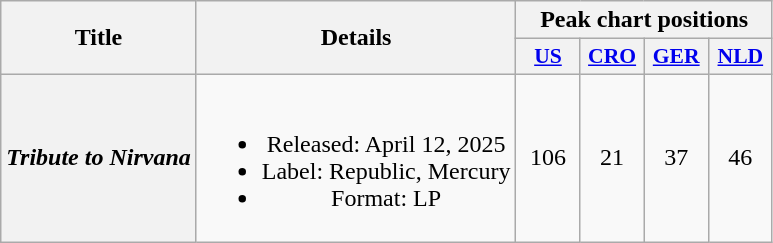<table class="wikitable plainrowheaders" style="text-align:center;">
<tr>
<th scope="col" rowspan="2">Title</th>
<th scope="col" rowspan="2">Details</th>
<th scope="col" colspan="4">Peak chart positions</th>
</tr>
<tr>
<th scope="col" style="width:2.5em;font-size:90%;"><a href='#'>US</a><br></th>
<th scope="col" style="width:2.5em;font-size:90%;"><a href='#'>CRO</a><br></th>
<th scope="col" style="width:2.5em;font-size:90%;"><a href='#'>GER</a><br></th>
<th scope="col" style="width:2.5em;font-size:90%;"><a href='#'>NLD</a><br></th>
</tr>
<tr>
<th scope="row"><em>Tribute to Nirvana</em></th>
<td><br><ul><li>Released: April 12, 2025</li><li>Label: Republic, Mercury</li><li>Format: LP</li></ul></td>
<td>106</td>
<td>21</td>
<td>37</td>
<td>46</td>
</tr>
</table>
